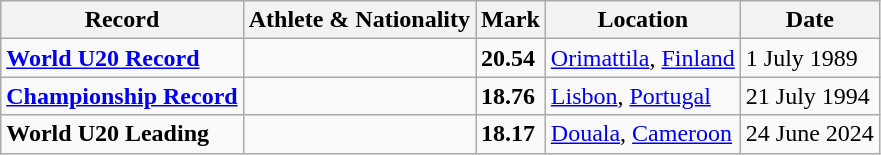<table class="wikitable">
<tr>
<th scope="col">Record</th>
<th scope="col">Athlete & Nationality</th>
<th scope="col">Mark</th>
<th scope="col">Location</th>
<th scope="col">Date</th>
</tr>
<tr>
<td><strong><a href='#'>World U20 Record</a></strong></td>
<td></td>
<td><strong>20.54</strong></td>
<td><a href='#'>Orimattila</a>, <a href='#'>Finland</a></td>
<td>1 July 1989</td>
</tr>
<tr>
<td><strong><a href='#'>Championship Record</a></strong></td>
<td></td>
<td><strong>18.76</strong></td>
<td><a href='#'>Lisbon</a>, <a href='#'>Portugal</a></td>
<td>21 July 1994</td>
</tr>
<tr>
<td><strong>World U20 Leading</strong></td>
<td></td>
<td><strong>18.17</strong></td>
<td><a href='#'>Douala</a>, <a href='#'>Cameroon</a></td>
<td>24 June 2024</td>
</tr>
</table>
